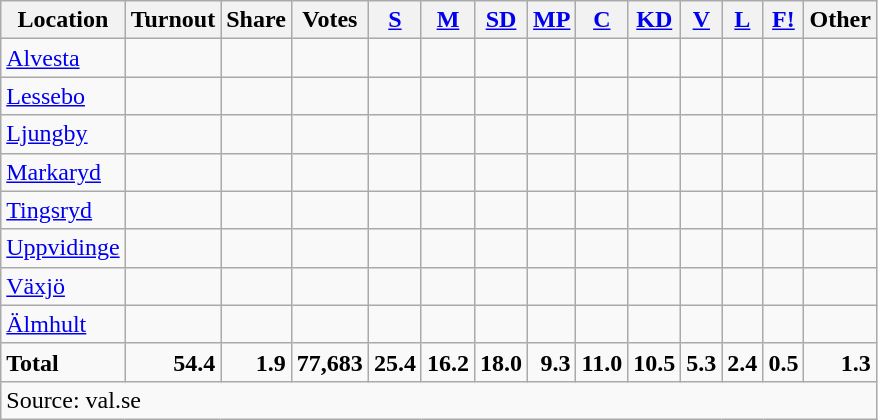<table class="wikitable sortable" style=text-align:right>
<tr>
<th>Location</th>
<th>Turnout</th>
<th>Share</th>
<th>Votes</th>
<th><a href='#'>S</a></th>
<th><a href='#'>M</a></th>
<th><a href='#'>SD</a></th>
<th><a href='#'>MP</a></th>
<th><a href='#'>C</a></th>
<th><a href='#'>KD</a></th>
<th><a href='#'>V</a></th>
<th><a href='#'>L</a></th>
<th><a href='#'>F!</a></th>
<th>Other</th>
</tr>
<tr>
<td align=left><a href='#'>Alvesta</a></td>
<td></td>
<td></td>
<td></td>
<td></td>
<td></td>
<td></td>
<td></td>
<td></td>
<td></td>
<td></td>
<td></td>
<td></td>
<td></td>
</tr>
<tr>
<td align=left><a href='#'>Lessebo</a></td>
<td></td>
<td></td>
<td></td>
<td></td>
<td></td>
<td></td>
<td></td>
<td></td>
<td></td>
<td></td>
<td></td>
<td></td>
<td></td>
</tr>
<tr>
<td align=left><a href='#'>Ljungby</a></td>
<td></td>
<td></td>
<td></td>
<td></td>
<td></td>
<td></td>
<td></td>
<td></td>
<td></td>
<td></td>
<td></td>
<td></td>
<td></td>
</tr>
<tr>
<td align=left><a href='#'>Markaryd</a></td>
<td></td>
<td></td>
<td></td>
<td></td>
<td></td>
<td></td>
<td></td>
<td></td>
<td></td>
<td></td>
<td></td>
<td></td>
<td></td>
</tr>
<tr>
<td align=left><a href='#'>Tingsryd</a></td>
<td></td>
<td></td>
<td></td>
<td></td>
<td></td>
<td></td>
<td></td>
<td></td>
<td></td>
<td></td>
<td></td>
<td></td>
<td></td>
</tr>
<tr>
<td align=left><a href='#'>Uppvidinge</a></td>
<td></td>
<td></td>
<td></td>
<td></td>
<td></td>
<td></td>
<td></td>
<td></td>
<td></td>
<td></td>
<td></td>
<td></td>
<td></td>
</tr>
<tr>
<td align=left><a href='#'>Växjö</a></td>
<td></td>
<td></td>
<td></td>
<td></td>
<td></td>
<td></td>
<td></td>
<td></td>
<td></td>
<td></td>
<td></td>
<td></td>
<td></td>
</tr>
<tr>
<td align=left><a href='#'>Älmhult</a></td>
<td></td>
<td></td>
<td></td>
<td></td>
<td></td>
<td></td>
<td></td>
<td></td>
<td></td>
<td></td>
<td></td>
<td></td>
<td></td>
</tr>
<tr>
<td align=left><strong>Total</strong></td>
<td><strong>54.4</strong></td>
<td><strong>1.9</strong></td>
<td><strong>77,683</strong></td>
<td><strong>25.4</strong></td>
<td><strong>16.2</strong></td>
<td><strong>18.0</strong></td>
<td><strong>9.3</strong></td>
<td><strong>11.0</strong></td>
<td><strong>10.5</strong></td>
<td><strong>5.3</strong></td>
<td><strong>2.4</strong></td>
<td><strong>0.5</strong></td>
<td><strong>1.3</strong></td>
</tr>
<tr>
<td align=left colspan=14>Source: val.se </td>
</tr>
</table>
